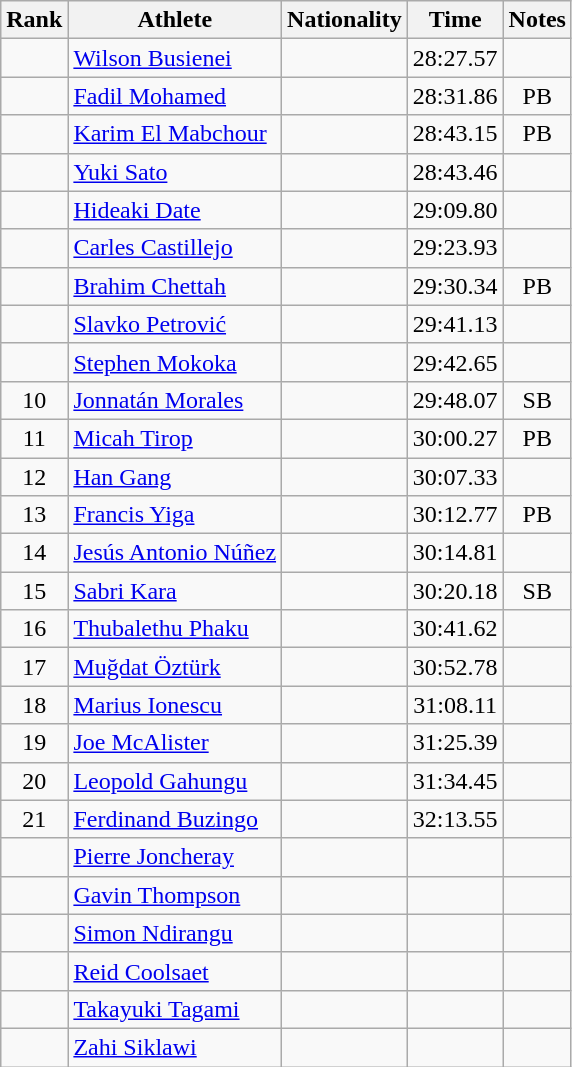<table class="wikitable sortable" style="text-align:center">
<tr>
<th>Rank</th>
<th>Athlete</th>
<th>Nationality</th>
<th>Time</th>
<th>Notes</th>
</tr>
<tr>
<td></td>
<td align="left"><a href='#'>Wilson Busienei</a></td>
<td align=left></td>
<td>28:27.57</td>
<td></td>
</tr>
<tr>
<td></td>
<td align="left"><a href='#'>Fadil Mohamed</a></td>
<td align=left></td>
<td>28:31.86</td>
<td>PB</td>
</tr>
<tr>
<td></td>
<td align="left"><a href='#'>Karim El Mabchour</a></td>
<td align=left></td>
<td>28:43.15</td>
<td>PB</td>
</tr>
<tr>
<td></td>
<td align="left"><a href='#'>Yuki Sato</a></td>
<td align=left></td>
<td>28:43.46</td>
<td></td>
</tr>
<tr>
<td></td>
<td align="left"><a href='#'>Hideaki Date</a></td>
<td align=left></td>
<td>29:09.80</td>
<td></td>
</tr>
<tr>
<td></td>
<td align="left"><a href='#'>Carles Castillejo</a></td>
<td align=left></td>
<td>29:23.93</td>
<td></td>
</tr>
<tr>
<td></td>
<td align="left"><a href='#'>Brahim Chettah</a></td>
<td align=left></td>
<td>29:30.34</td>
<td>PB</td>
</tr>
<tr>
<td></td>
<td align="left"><a href='#'>Slavko Petrović</a></td>
<td align=left></td>
<td>29:41.13</td>
<td></td>
</tr>
<tr>
<td></td>
<td align="left"><a href='#'>Stephen Mokoka</a></td>
<td align=left></td>
<td>29:42.65</td>
<td></td>
</tr>
<tr>
<td>10</td>
<td align="left"><a href='#'>Jonnatán Morales</a></td>
<td align=left></td>
<td>29:48.07</td>
<td>SB</td>
</tr>
<tr>
<td>11</td>
<td align="left"><a href='#'>Micah Tirop</a></td>
<td align=left></td>
<td>30:00.27</td>
<td>PB</td>
</tr>
<tr>
<td>12</td>
<td align="left"><a href='#'>Han Gang</a></td>
<td align=left></td>
<td>30:07.33</td>
<td></td>
</tr>
<tr>
<td>13</td>
<td align="left"><a href='#'>Francis Yiga</a></td>
<td align=left></td>
<td>30:12.77</td>
<td>PB</td>
</tr>
<tr>
<td>14</td>
<td align="left"><a href='#'>Jesús Antonio Núñez</a></td>
<td align=left></td>
<td>30:14.81</td>
<td></td>
</tr>
<tr>
<td>15</td>
<td align="left"><a href='#'>Sabri Kara</a></td>
<td align=left></td>
<td>30:20.18</td>
<td>SB</td>
</tr>
<tr>
<td>16</td>
<td align="left"><a href='#'>Thubalethu Phaku</a></td>
<td align=left></td>
<td>30:41.62</td>
<td></td>
</tr>
<tr>
<td>17</td>
<td align="left"><a href='#'>Muğdat Öztürk</a></td>
<td align=left></td>
<td>30:52.78</td>
<td></td>
</tr>
<tr>
<td>18</td>
<td align="left"><a href='#'>Marius Ionescu</a></td>
<td align=left></td>
<td>31:08.11</td>
<td></td>
</tr>
<tr>
<td>19</td>
<td align="left"><a href='#'>Joe McAlister</a></td>
<td align=left></td>
<td>31:25.39</td>
<td></td>
</tr>
<tr>
<td>20</td>
<td align="left"><a href='#'>Leopold Gahungu</a></td>
<td align=left></td>
<td>31:34.45</td>
<td></td>
</tr>
<tr>
<td>21</td>
<td align="left"><a href='#'>Ferdinand Buzingo</a></td>
<td align=left></td>
<td>32:13.55</td>
<td></td>
</tr>
<tr>
<td></td>
<td align="left"><a href='#'>Pierre Joncheray</a></td>
<td align=left></td>
<td></td>
<td></td>
</tr>
<tr>
<td></td>
<td align="left"><a href='#'>Gavin Thompson</a></td>
<td align=left></td>
<td></td>
<td></td>
</tr>
<tr>
<td></td>
<td align="left"><a href='#'>Simon Ndirangu</a></td>
<td align=left></td>
<td></td>
<td></td>
</tr>
<tr>
<td></td>
<td align="left"><a href='#'>Reid Coolsaet</a></td>
<td align=left></td>
<td></td>
<td></td>
</tr>
<tr>
<td></td>
<td align="left"><a href='#'>Takayuki Tagami</a></td>
<td align=left></td>
<td></td>
<td></td>
</tr>
<tr>
<td></td>
<td align="left"><a href='#'>Zahi Siklawi</a></td>
<td align=left></td>
<td></td>
<td></td>
</tr>
</table>
